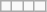<table class="wikitable" border="1">
<tr>
<td></td>
<td></td>
<td></td>
<td></td>
</tr>
</table>
